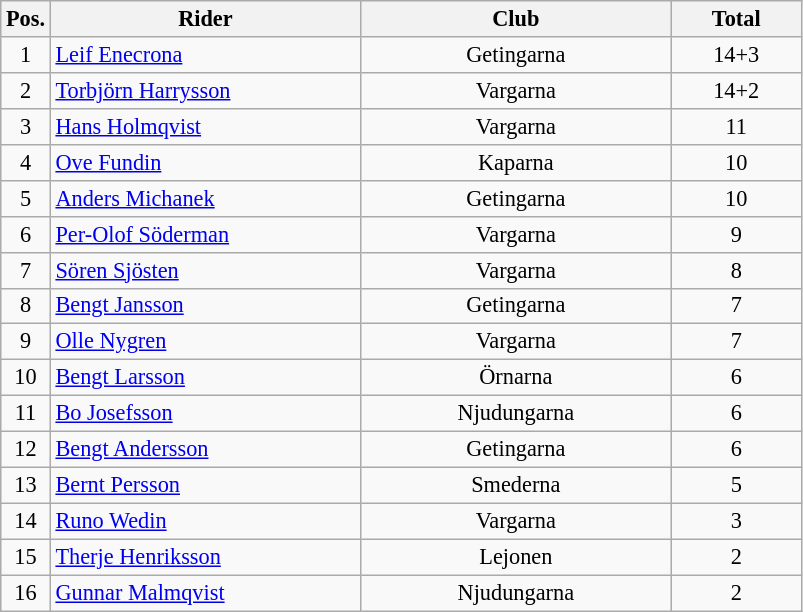<table class=wikitable style="font-size:93%;">
<tr>
<th width=25px>Pos.</th>
<th width=200px>Rider</th>
<th width=200px>Club</th>
<th width=80px>Total</th>
</tr>
<tr align=center>
<td>1</td>
<td align=left><a href='#'>Leif Enecrona</a></td>
<td>Getingarna</td>
<td>14+3</td>
</tr>
<tr align=center>
<td>2</td>
<td align=left><a href='#'>Torbjörn Harrysson</a></td>
<td>Vargarna</td>
<td>14+2</td>
</tr>
<tr align=center>
<td>3</td>
<td align=left><a href='#'>Hans Holmqvist</a></td>
<td>Vargarna</td>
<td>11</td>
</tr>
<tr align=center>
<td>4</td>
<td align=left><a href='#'>Ove Fundin</a></td>
<td>Kaparna</td>
<td>10</td>
</tr>
<tr align=center>
<td>5</td>
<td align=left><a href='#'>Anders Michanek</a></td>
<td>Getingarna</td>
<td>10</td>
</tr>
<tr align=center>
<td>6</td>
<td align=left><a href='#'>Per-Olof Söderman</a></td>
<td>Vargarna</td>
<td>9</td>
</tr>
<tr align=center>
<td>7</td>
<td align=left><a href='#'>Sören Sjösten</a></td>
<td>Vargarna</td>
<td>8</td>
</tr>
<tr align=center>
<td>8</td>
<td align=left><a href='#'>Bengt Jansson</a></td>
<td>Getingarna</td>
<td>7</td>
</tr>
<tr align=center>
<td>9</td>
<td align=left><a href='#'>Olle Nygren</a></td>
<td>Vargarna</td>
<td>7</td>
</tr>
<tr align=center>
<td>10</td>
<td align=left><a href='#'>Bengt Larsson</a></td>
<td>Örnarna</td>
<td>6</td>
</tr>
<tr align=center>
<td>11</td>
<td align=left><a href='#'>Bo Josefsson</a></td>
<td>Njudungarna</td>
<td>6</td>
</tr>
<tr align=center>
<td>12</td>
<td align=left><a href='#'>Bengt Andersson</a></td>
<td>Getingarna</td>
<td>6</td>
</tr>
<tr align=center>
<td>13</td>
<td align=left><a href='#'>Bernt Persson</a></td>
<td>Smederna</td>
<td>5</td>
</tr>
<tr align=center>
<td>14</td>
<td align=left><a href='#'>Runo Wedin</a></td>
<td>Vargarna</td>
<td>3</td>
</tr>
<tr align=center>
<td>15</td>
<td align=left><a href='#'>Therje Henriksson</a></td>
<td>Lejonen</td>
<td>2</td>
</tr>
<tr align=center>
<td>16</td>
<td align=left><a href='#'>Gunnar Malmqvist</a></td>
<td>Njudungarna</td>
<td>2</td>
</tr>
</table>
